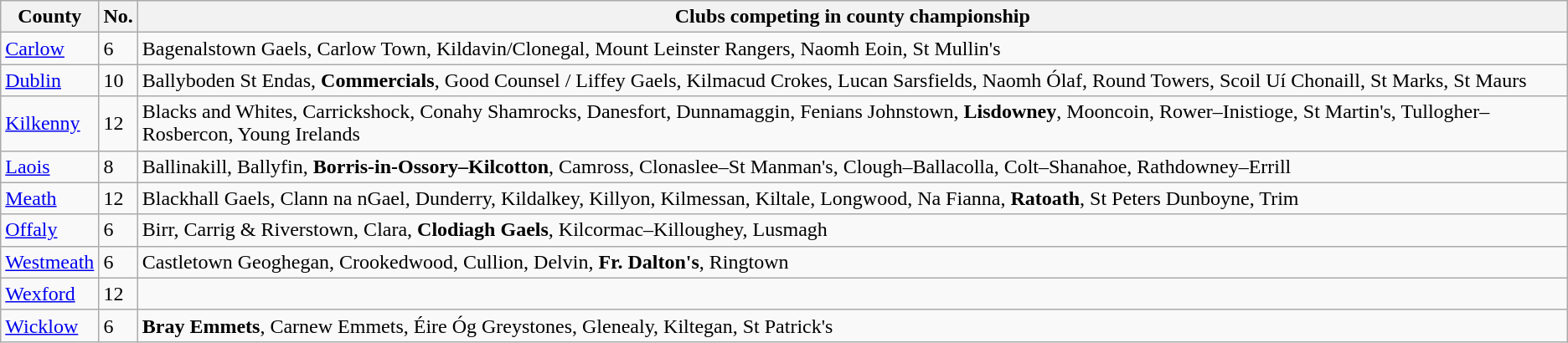<table class="wikitable sortable">
<tr>
<th>County</th>
<th>No.</th>
<th><strong>Clubs competing in county championship</strong></th>
</tr>
<tr>
<td> <a href='#'>Carlow</a></td>
<td>6</td>
<td>Bagenalstown Gaels, Carlow Town, Kildavin/Clonegal, Mount Leinster Rangers, Naomh Eoin, St Mullin's</td>
</tr>
<tr>
<td> <a href='#'>Dublin</a></td>
<td>10</td>
<td>Ballyboden St Endas, <strong>Commercials</strong>, Good Counsel / Liffey Gaels, Kilmacud Crokes, Lucan Sarsfields, Naomh Ólaf, Round Towers, Scoil Uí Chonaill, St Marks, St Maurs</td>
</tr>
<tr>
<td> <a href='#'>Kilkenny</a></td>
<td>12</td>
<td>Blacks and Whites, Carrickshock, Conahy Shamrocks, Danesfort, Dunnamaggin, Fenians Johnstown, <strong>Lisdowney</strong>, Mooncoin, Rower–Inistioge, St Martin's, Tullogher–Rosbercon, Young Irelands</td>
</tr>
<tr>
<td> <a href='#'>Laois</a></td>
<td>8</td>
<td>Ballinakill, Ballyfin, <strong>Borris-in-Ossory–Kilcotton</strong>, Camross, Clonaslee–St Manman's, Clough–Ballacolla, Colt–Shanahoe, Rathdowney–Errill</td>
</tr>
<tr>
<td> <a href='#'>Meath</a></td>
<td>12</td>
<td>Blackhall Gaels, Clann na nGael, Dunderry, Kildalkey, Killyon, Kilmessan, Kiltale, Longwood, Na Fianna, <strong>Ratoath</strong>, St Peters Dunboyne, Trim</td>
</tr>
<tr>
<td> <a href='#'>Offaly</a></td>
<td>6</td>
<td>Birr, Carrig & Riverstown, Clara, <strong>Clodiagh Gaels</strong>, Kilcormac–Killoughey, Lusmagh</td>
</tr>
<tr>
<td> <a href='#'>Westmeath</a></td>
<td>6</td>
<td>Castletown Geoghegan, Crookedwood, Cullion, Delvin, <strong>Fr. Dalton's</strong>, Ringtown</td>
</tr>
<tr>
<td> <a href='#'>Wexford</a></td>
<td>12</td>
<td></td>
</tr>
<tr>
<td> <a href='#'>Wicklow</a></td>
<td>6</td>
<td><strong>Bray Emmets</strong>, Carnew Emmets, Éire Óg Greystones, Glenealy, Kiltegan, St Patrick's</td>
</tr>
</table>
